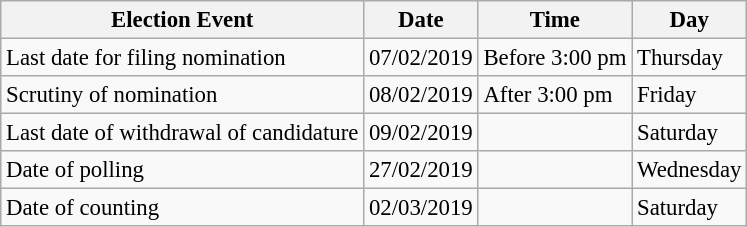<table class="wikitable" style="font-size: 95%;">
<tr>
<th scope="col">Election Event</th>
<th scope="col">Date</th>
<th scope="col">Time</th>
<th scope="col">Day</th>
</tr>
<tr --->
<td>Last date for filing nomination</td>
<td>07/02/2019</td>
<td>Before 3:00 pm</td>
<td>Thursday</td>
</tr>
<tr>
<td>Scrutiny of nomination</td>
<td>08/02/2019</td>
<td>After 3:00 pm</td>
<td>Friday</td>
</tr>
<tr>
<td>Last date of withdrawal of candidature</td>
<td>09/02/2019</td>
<td></td>
<td>Saturday</td>
</tr>
<tr>
<td>Date of polling</td>
<td>27/02/2019</td>
<td></td>
<td>Wednesday</td>
</tr>
<tr>
<td>Date of counting</td>
<td>02/03/2019</td>
<td></td>
<td>Saturday</td>
</tr>
</table>
